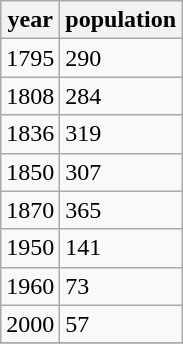<table class="wikitable">
<tr>
<th>year</th>
<th>population</th>
</tr>
<tr>
<td>1795</td>
<td>290</td>
</tr>
<tr>
<td>1808</td>
<td>284</td>
</tr>
<tr>
<td>1836</td>
<td>319</td>
</tr>
<tr>
<td>1850</td>
<td>307</td>
</tr>
<tr>
<td>1870</td>
<td>365</td>
</tr>
<tr>
<td>1950</td>
<td>141</td>
</tr>
<tr>
<td>1960</td>
<td>73</td>
</tr>
<tr>
<td>2000</td>
<td>57</td>
</tr>
<tr>
</tr>
</table>
